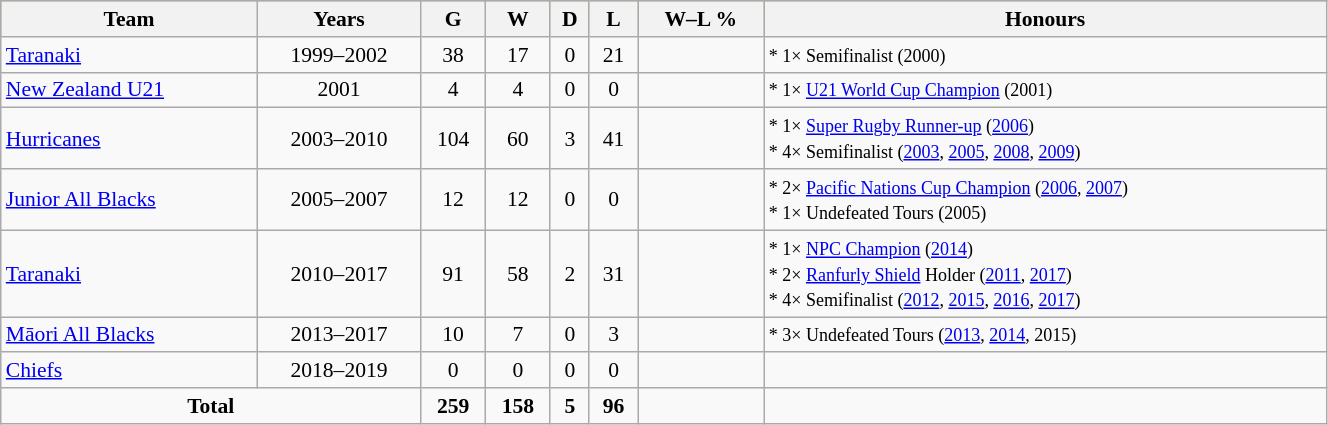<table class="wikitable" width="70%" style="font-size:90%; text-align:center">
<tr bgcolor=#bdb76b>
<th>Team</th>
<th>Years</th>
<th>G</th>
<th>W</th>
<th>D</th>
<th>L</th>
<th>W–L %</th>
<th>Honours</th>
</tr>
<tr>
<td style="text-align:left"><a href='#'>Taranaki</a></td>
<td style="text-align:center">1999–2002</td>
<td>38</td>
<td>17</td>
<td>0</td>
<td>21</td>
<td style="text-align:right"></td>
<td style="text-align:left"><small>* 1× Semifinalist (2000)</small></td>
</tr>
<tr>
<td style="text-align:left"><a href='#'>New Zealand U21</a></td>
<td style="text-align:center">2001</td>
<td>4</td>
<td>4</td>
<td>0</td>
<td>0</td>
<td style="text-align:right"></td>
<td style="text-align:left"><small>* 1× <a href='#'>U21 World Cup Champion</a> (2001)</small></td>
</tr>
<tr>
<td style="text-align:left"><a href='#'>Hurricanes</a></td>
<td style="text-align:center">2003–2010</td>
<td>104</td>
<td>60</td>
<td>3</td>
<td>41</td>
<td style="text-align:right"></td>
<td style="text-align:left"><small>* 1× <a href='#'>Super Rugby Runner-up</a> (<a href='#'>2006</a>)<br>* 4× Semifinalist (<a href='#'>2003</a>, <a href='#'>2005</a>, <a href='#'>2008</a>, <a href='#'>2009</a>)</small></td>
</tr>
<tr>
<td style="text-align:left"><a href='#'>Junior All Blacks</a></td>
<td style="text-align:center">2005–2007</td>
<td>12</td>
<td>12</td>
<td>0</td>
<td>0</td>
<td style="text-align:right"></td>
<td style="text-align:left"><small>* 2× <a href='#'>Pacific Nations Cup Champion</a> (<a href='#'>2006</a>, <a href='#'>2007</a>)<br>* 1× Undefeated Tours (2005)</small></td>
</tr>
<tr>
<td style="text-align:left"><a href='#'>Taranaki</a></td>
<td style="text-align:center">2010–2017</td>
<td>91</td>
<td>58</td>
<td>2</td>
<td>31</td>
<td style="text-align:right"></td>
<td style="text-align:left"><small>* 1× <a href='#'>NPC Champion</a> (<a href='#'>2014</a>)<br>* 2× <a href='#'>Ranfurly Shield</a> Holder (<a href='#'>2011</a>, <a href='#'>2017</a>)<br>* 4× Semifinalist (<a href='#'>2012</a>, <a href='#'>2015</a>, <a href='#'>2016</a>, <a href='#'>2017</a>)</small></td>
</tr>
<tr>
<td style="text-align:left"><a href='#'>Māori All Blacks</a></td>
<td style="text-align:center">2013–2017</td>
<td>10</td>
<td>7</td>
<td>0</td>
<td>3</td>
<td style="text-align:right"></td>
<td style="text-align:left"><small>* 3× Undefeated Tours (<a href='#'>2013</a>, <a href='#'>2014</a>, 2015)</small></td>
</tr>
<tr>
<td style="text-align:left"><a href='#'>Chiefs</a></td>
<td style="text-align:center">2018–2019</td>
<td>0</td>
<td>0</td>
<td>0</td>
<td>0</td>
<td style="text-align:right"></td>
<td style="text-align:left"></td>
</tr>
<tr>
<td colspan=2 style="text-align: center"><strong>Total</strong></td>
<td><strong>259</strong></td>
<td><strong>158</strong></td>
<td><strong>5</strong></td>
<td><strong>96</strong></td>
<td style="text-align:right"><strong></strong></td>
<td></td>
</tr>
</table>
